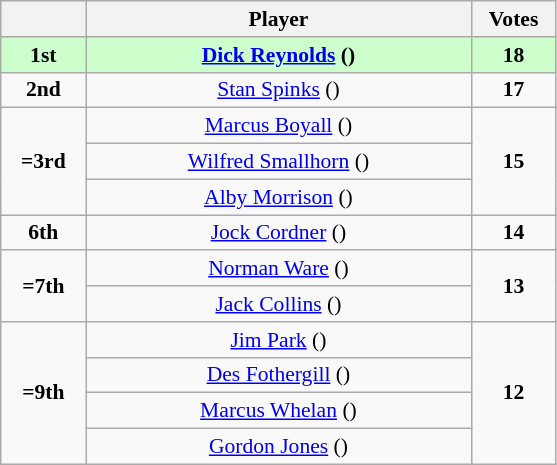<table class="wikitable" style="text-align: center; font-size: 90%;">
<tr>
<th width="50"></th>
<th width="250">Player</th>
<th width="50">Votes</th>
</tr>
<tr style="background: #CCFFCC; font-weight: bold;" |>
<td><strong>1st</strong></td>
<td><a href='#'>Dick Reynolds</a> ()</td>
<td><strong>18</strong></td>
</tr>
<tr>
<td><strong>2nd</strong></td>
<td><a href='#'>Stan Spinks</a> ()</td>
<td><strong>17</strong></td>
</tr>
<tr>
<td rowspan=3><strong>=3rd</strong></td>
<td><a href='#'>Marcus Boyall</a> ()</td>
<td rowspan=3><strong>15</strong></td>
</tr>
<tr>
<td><a href='#'>Wilfred Smallhorn</a> ()</td>
</tr>
<tr>
<td><a href='#'>Alby Morrison</a> ()</td>
</tr>
<tr>
<td><strong>6th</strong></td>
<td><a href='#'>Jock Cordner</a> ()</td>
<td><strong>14</strong></td>
</tr>
<tr>
<td rowspan=2><strong>=7th</strong></td>
<td><a href='#'>Norman Ware</a> ()</td>
<td rowspan=2><strong>13</strong></td>
</tr>
<tr>
<td><a href='#'>Jack Collins</a> ()</td>
</tr>
<tr>
<td rowspan=4><strong>=9th</strong></td>
<td><a href='#'>Jim Park</a> ()</td>
<td rowspan=4><strong>12</strong></td>
</tr>
<tr>
<td><a href='#'>Des Fothergill</a> ()</td>
</tr>
<tr>
<td><a href='#'>Marcus Whelan</a> ()</td>
</tr>
<tr>
<td><a href='#'>Gordon Jones</a> ()</td>
</tr>
</table>
